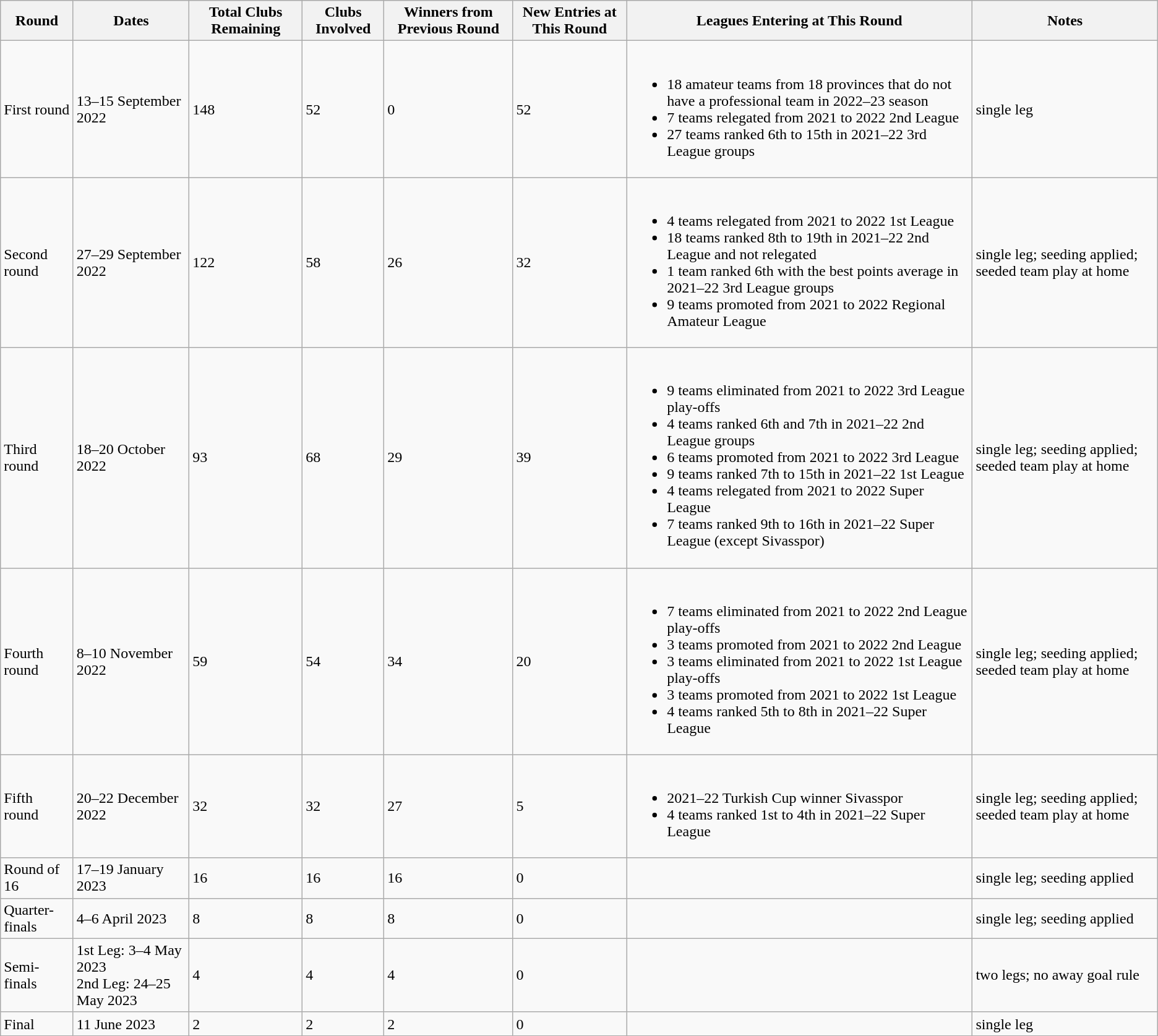<table class="wikitable">
<tr>
<th>Round</th>
<th>Dates</th>
<th>Total Clubs Remaining</th>
<th>Clubs Involved</th>
<th>Winners from Previous Round</th>
<th>New Entries at This Round</th>
<th>Leagues Entering at This Round</th>
<th>Notes</th>
</tr>
<tr>
<td>First round</td>
<td>13–15 September 2022</td>
<td>148</td>
<td>52</td>
<td>0</td>
<td>52</td>
<td><br><ul><li>18 amateur teams from 18 provinces that do not have a professional team in 2022–23 season</li><li>7 teams relegated from 2021 to 2022 2nd League</li><li>27 teams ranked 6th to 15th in 2021–22 3rd League groups</li></ul></td>
<td>single leg</td>
</tr>
<tr>
<td>Second round</td>
<td>27–29 September 2022</td>
<td>122</td>
<td>58</td>
<td>26</td>
<td>32</td>
<td><br><ul><li>4 teams relegated from 2021 to 2022 1st League</li><li>18 teams ranked 8th to 19th in 2021–22 2nd League and not relegated</li><li>1 team ranked 6th with the best points average in 2021–22 3rd League groups</li><li>9 teams promoted from 2021 to 2022 Regional Amateur League</li></ul></td>
<td>single leg; seeding applied; seeded team play at home</td>
</tr>
<tr>
<td>Third round</td>
<td>18–20 October 2022</td>
<td>93</td>
<td>68</td>
<td>29</td>
<td>39</td>
<td><br><ul><li>9 teams eliminated from 2021 to 2022 3rd League play-offs</li><li>4 teams ranked 6th and 7th in 2021–22 2nd League groups</li><li>6 teams promoted from 2021 to 2022 3rd League</li><li>9 teams ranked 7th to 15th in 2021–22 1st League</li><li>4 teams relegated from 2021 to 2022 Super League</li><li>7 teams ranked 9th to 16th in 2021–22 Super League (except Sivasspor)</li></ul></td>
<td>single leg; seeding applied; seeded team play at home</td>
</tr>
<tr>
<td>Fourth round</td>
<td>8–10 November 2022</td>
<td>59</td>
<td>54</td>
<td>34</td>
<td>20</td>
<td><br><ul><li>7 teams eliminated from 2021 to 2022 2nd League play-offs</li><li>3 teams promoted from 2021 to 2022 2nd League</li><li>3 teams eliminated from 2021 to 2022 1st League play-offs</li><li>3 teams promoted from 2021 to 2022 1st League</li><li>4 teams ranked 5th to 8th in 2021–22 Super League</li></ul></td>
<td>single leg; seeding applied; seeded team play at home</td>
</tr>
<tr>
<td>Fifth round</td>
<td>20–22 December 2022</td>
<td>32</td>
<td>32</td>
<td>27</td>
<td>5</td>
<td><br><ul><li>2021–22 Turkish Cup winner Sivasspor</li><li>4 teams ranked 1st to 4th in 2021–22 Super League</li></ul></td>
<td>single leg; seeding applied; seeded team play at home</td>
</tr>
<tr>
<td>Round of 16</td>
<td>17–19 January 2023</td>
<td>16</td>
<td>16</td>
<td>16</td>
<td>0</td>
<td></td>
<td>single leg; seeding applied</td>
</tr>
<tr>
<td>Quarter-finals</td>
<td>4–6 April 2023</td>
<td>8</td>
<td>8</td>
<td>8</td>
<td>0</td>
<td></td>
<td>single leg; seeding applied</td>
</tr>
<tr>
<td>Semi-finals</td>
<td>1st Leg: 3–4 May 2023<br>2nd Leg: 24–25 May 2023</td>
<td>4</td>
<td>4</td>
<td>4</td>
<td>0</td>
<td></td>
<td>two legs; no away goal rule</td>
</tr>
<tr>
<td>Final</td>
<td>11 June 2023</td>
<td>2</td>
<td>2</td>
<td>2</td>
<td>0</td>
<td></td>
<td>single leg</td>
</tr>
</table>
